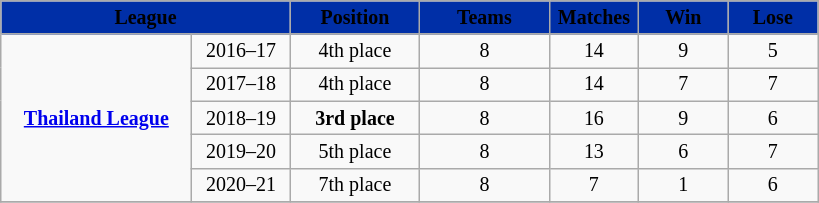<table class="wikitable" style= "text-align:center; font-size:10pt;">
<tr style= "background: #002FA7; font-weight:bold;">
<td colspan="2" style="width:14em;"><span>League</span></td>
<td style="width:6em;"><span>Position</span></td>
<td style="width:6em;"><span>Teams</span></td>
<td style="width:4em;"><span>Matches</span></td>
<td style="width:4em;"><span>Win</span></td>
<td style="width:4em;"><span>Lose</span></td>
</tr>
<tr>
<td rowspan="6"><strong><a href='#'>Thailand League</a></strong></td>
</tr>
<tr>
<td>2016–17</td>
<td>4th place</td>
<td align="center">8</td>
<td align="center">14</td>
<td align="center">9</td>
<td align="center">5</td>
</tr>
<tr>
<td>2017–18</td>
<td>4th place</td>
<td align="center">8</td>
<td align="center">14</td>
<td align="center">7</td>
<td align="center">7</td>
</tr>
<tr>
<td>2018–19</td>
<td><strong>3rd place</strong></td>
<td align="center">8</td>
<td align="center">16</td>
<td align="center">9</td>
<td align="center">6</td>
</tr>
<tr>
<td>2019–20</td>
<td>5th place</td>
<td align="center">8</td>
<td align="center">13</td>
<td align="center">6</td>
<td align="center">7</td>
</tr>
<tr>
<td>2020–21</td>
<td>7th place</td>
<td align="center">8</td>
<td align="center">7</td>
<td align="center">1</td>
<td align="center">6</td>
</tr>
<tr>
</tr>
</table>
